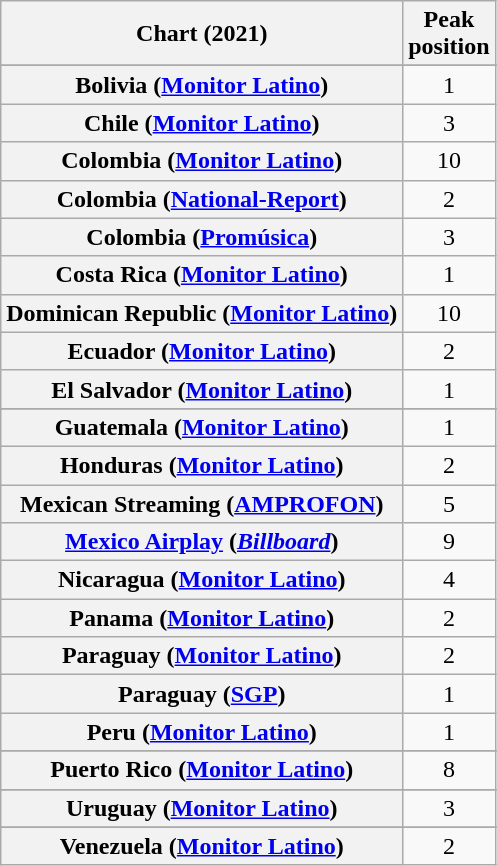<table class="wikitable sortable plainrowheaders" style="text-align:center">
<tr>
<th scope="col">Chart (2021)</th>
<th scope="col">Peak<br>position</th>
</tr>
<tr>
</tr>
<tr>
<th scope="row">Bolivia (<a href='#'>Monitor Latino</a>)</th>
<td>1</td>
</tr>
<tr>
<th scope="row">Chile (<a href='#'>Monitor Latino</a>)</th>
<td>3</td>
</tr>
<tr>
<th scope="row">Colombia (<a href='#'>Monitor Latino</a>)</th>
<td>10</td>
</tr>
<tr>
<th scope="row">Colombia (<a href='#'>National-Report</a>)</th>
<td>2</td>
</tr>
<tr>
<th scope="row">Colombia (<a href='#'>Promúsica</a>)</th>
<td>3</td>
</tr>
<tr>
<th scope="row">Costa Rica (<a href='#'>Monitor Latino</a>)</th>
<td>1</td>
</tr>
<tr>
<th scope="row">Dominican Republic (<a href='#'>Monitor Latino</a>)</th>
<td>10</td>
</tr>
<tr>
<th scope="row">Ecuador (<a href='#'>Monitor Latino</a>)</th>
<td>2</td>
</tr>
<tr>
<th scope="row">El Salvador (<a href='#'>Monitor Latino</a>)</th>
<td>1</td>
</tr>
<tr>
</tr>
<tr>
<th scope="row">Guatemala (<a href='#'>Monitor Latino</a>)</th>
<td>1</td>
</tr>
<tr>
<th scope="row">Honduras (<a href='#'>Monitor Latino</a>)</th>
<td>2</td>
</tr>
<tr>
<th scope="row">Mexican Streaming (<a href='#'>AMPROFON</a>)</th>
<td>5</td>
</tr>
<tr>
<th scope="row"><a href='#'>Mexico Airplay</a> (<em><a href='#'>Billboard</a></em>)</th>
<td>9</td>
</tr>
<tr>
<th scope="row">Nicaragua (<a href='#'>Monitor Latino</a>)</th>
<td>4</td>
</tr>
<tr>
<th scope="row">Panama (<a href='#'>Monitor Latino</a>)</th>
<td>2</td>
</tr>
<tr>
<th scope="row">Paraguay (<a href='#'>Monitor Latino</a>)</th>
<td>2</td>
</tr>
<tr>
<th scope="row">Paraguay (<a href='#'>SGP</a>)</th>
<td>1</td>
</tr>
<tr>
<th scope="row">Peru (<a href='#'>Monitor Latino</a>)</th>
<td>1</td>
</tr>
<tr>
</tr>
<tr>
<th scope="row">Puerto Rico (<a href='#'>Monitor Latino</a>)</th>
<td>8</td>
</tr>
<tr>
</tr>
<tr>
<th scope="row">Uruguay (<a href='#'>Monitor Latino</a>)</th>
<td>3</td>
</tr>
<tr>
</tr>
<tr>
</tr>
<tr>
</tr>
<tr>
</tr>
<tr>
</tr>
<tr>
<th scope="row">Venezuela (<a href='#'>Monitor Latino</a>)</th>
<td>2</td>
</tr>
</table>
